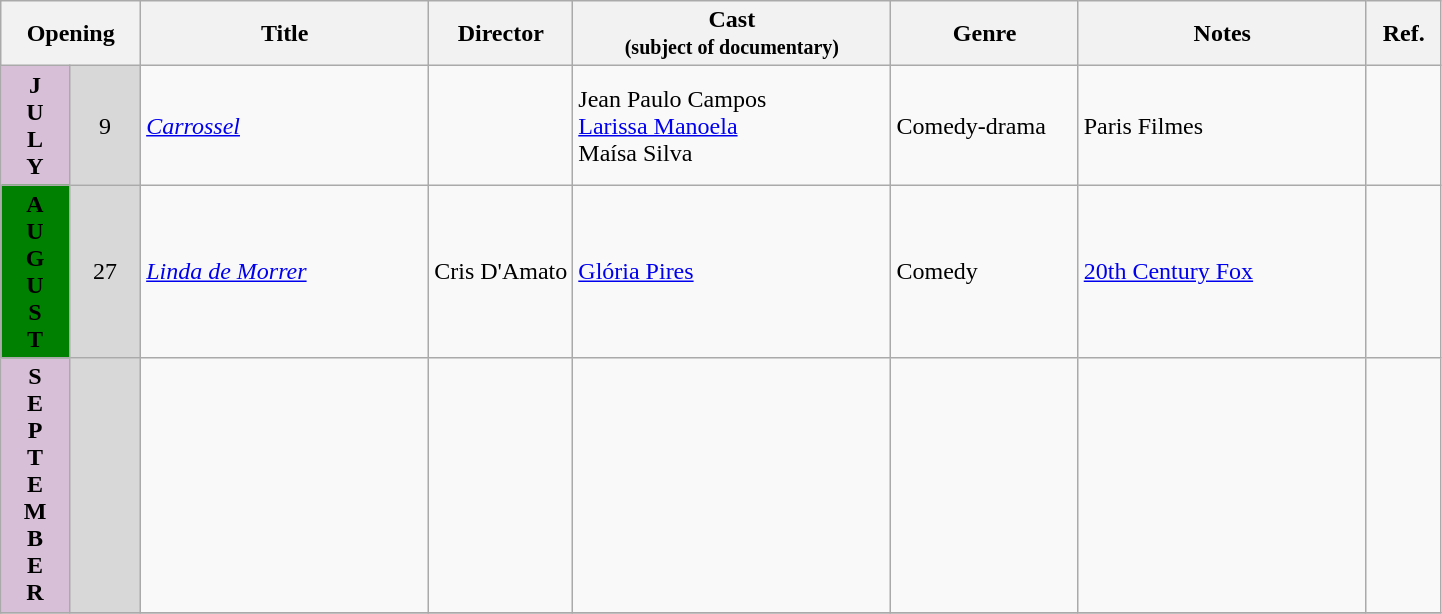<table class="wikitable">
<tr>
<th colspan="2">Opening</th>
<th style="width:20%;">Title</th>
<th style="width:10%;">Director</th>
<th>Cast<br><small>(subject of documentary)</small></th>
<th style="width:13%">Genre</th>
<th style="width:20%">Notes</th>
<th>Ref.</th>
</tr>
<tr>
<td style="text-align:center; background:thistle; textcolor:#000;"><strong>J<br>U<br>L<br>Y<br></strong></td>
<td style="text-align:center; background:#d8d8d8; textcolor:#000;">9</td>
<td><em><a href='#'>Carrossel</a></em></td>
<td></td>
<td>Jean Paulo Campos<br><a href='#'>Larissa Manoela</a><br>Maísa Silva</td>
<td>Comedy-drama</td>
<td>Paris Filmes</td>
<td></td>
</tr>
<tr>
<td style="text-align:center; background:green; textcolor:#000;"><strong>A<br>U<br>G<br>U<br>S<br>T<br></strong></td>
<td style="text-align:center; background:#d8d8d8; textcolor:#000;">27</td>
<td><em><a href='#'>Linda de Morrer</a></em></td>
<td>Cris D'Amato</td>
<td><a href='#'>Glória Pires</a></td>
<td>Comedy</td>
<td><a href='#'>20th Century Fox</a></td>
<td></td>
</tr>
<tr>
<td style="text-align:center; background:thistle; textcolor:#000;"><strong>S<br>E<br>P<br>T<br>E<br>M<br>B<br>E<br>R<br></strong></td>
<td style="text-align:center; background:#d8d8d8; textcolor:#000;"></td>
<td></td>
<td></td>
<td></td>
<td></td>
<td></td>
<td></td>
</tr>
<tr>
</tr>
</table>
